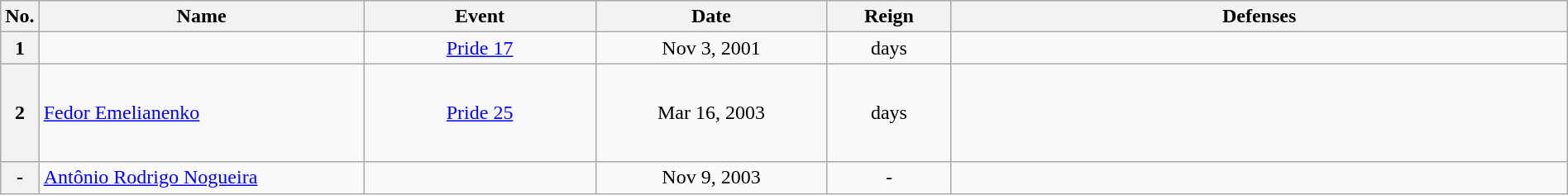<table class="wikitable" width=100%>
<tr>
<th width=1%>No.</th>
<th width=21%>Name</th>
<th width=15%>Event</th>
<th width=15%>Date</th>
<th width=8%>Reign</th>
<th width=48%>Defenses</th>
</tr>
<tr>
<th>1</th>
<td align=left><br></td>
<td align=center><a href='#'>Pride 17</a> <br></td>
<td align=center>Nov 3, 2001</td>
<td align=center> days</td>
<td></td>
</tr>
<tr>
<th>2</th>
<td align=left> <a href='#'>Fedor Emelianenko</a></td>
<td align=center><a href='#'>Pride 25</a> <br></td>
<td align=center>Mar 16, 2003</td>
<td align=center> days</td>
<td><br><br>
<br>
<br>
</td>
</tr>
<tr>
<th>-</th>
<td align=left> <a href='#'>Antônio Rodrigo Nogueira</a><br></td>
<td align=center><br></td>
<td align=center>Nov 9, 2003</td>
<td align=center>-</td>
<td></td>
</tr>
</table>
